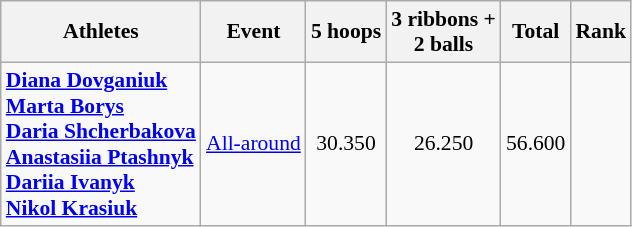<table class="wikitable" style="font-size:90%">
<tr>
<th>Athletes</th>
<th>Event</th>
<th>5 hoops</th>
<th>3 ribbons +<br>2 balls</th>
<th>Total</th>
<th>Rank</th>
</tr>
<tr align=center>
<td align=left><strong><a href='#'>Diana Dovganiuk</a><br><a href='#'>Marta Borys</a><br><a href='#'>Daria Shcherbakova</a><br><a href='#'>Anastasiia Ptashnyk</a><br><a href='#'>Dariia Ivanyk</a><br><a href='#'>Nikol Krasiuk</a></strong></td>
<td align=left><a href='#'>All-around</a></td>
<td>30.350</td>
<td>26.250</td>
<td>56.600</td>
<td></td>
</tr>
</table>
